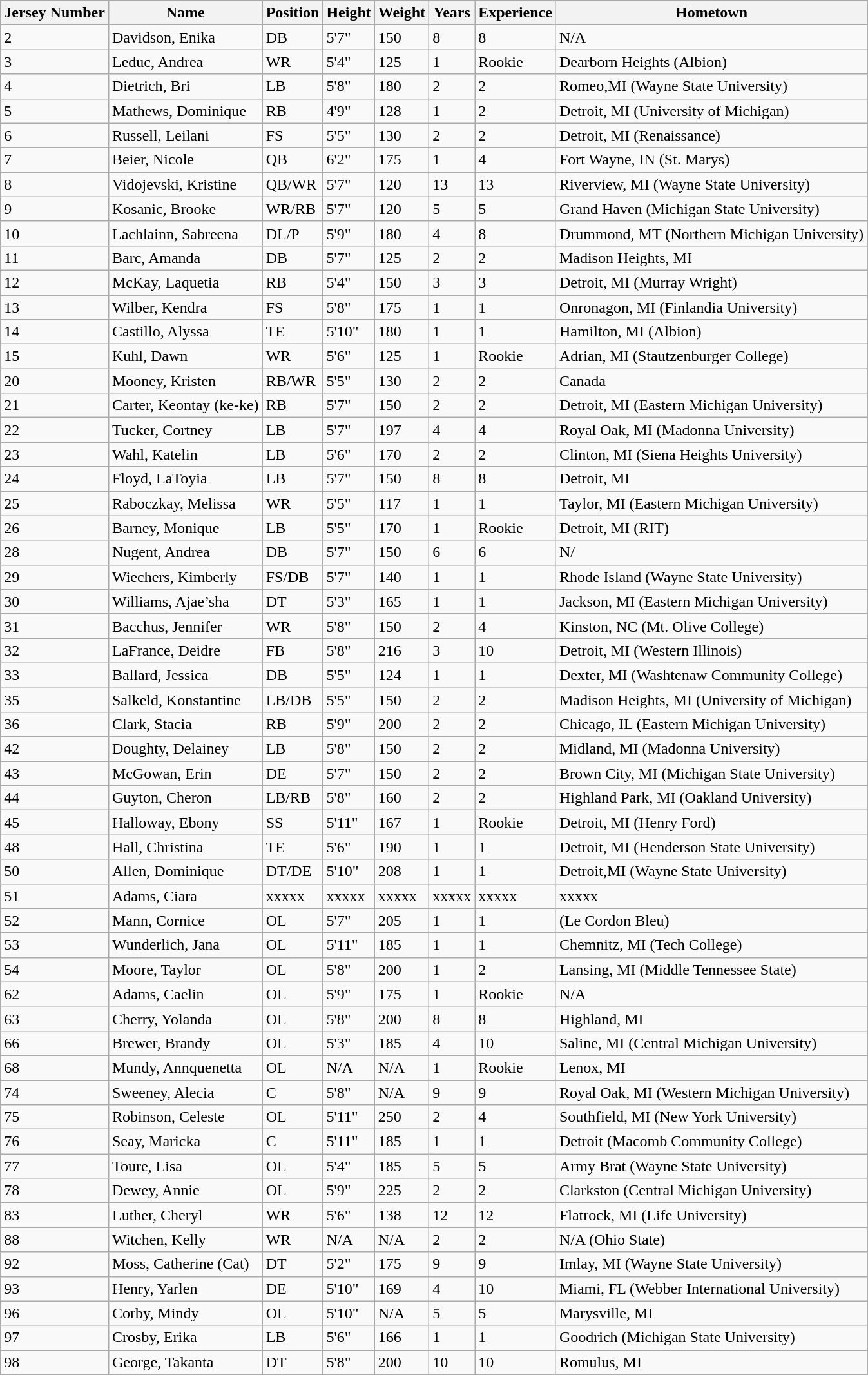<table class="wikitable" summary="2013 Roster">
<tr>
<th scope="col">Jersey Number</th>
<th scope="col">Name</th>
<th scope="col">Position</th>
<th scope="col">Height</th>
<th scope="col">Weight</th>
<th scope="col">Years</th>
<th scope="col">Experience</th>
<th scope="col">Hometown</th>
</tr>
<tr>
<td>2</td>
<td>Davidson, Enika</td>
<td>DB</td>
<td>5'7"</td>
<td>150</td>
<td>8</td>
<td>8</td>
<td>N/A</td>
</tr>
<tr>
<td>3</td>
<td>Leduc, Andrea</td>
<td>WR</td>
<td>5'4"</td>
<td>125</td>
<td>1</td>
<td>Rookie</td>
<td>Dearborn Heights (Albion)</td>
</tr>
<tr>
<td>4</td>
<td>Dietrich, Bri</td>
<td>LB</td>
<td>5'8"</td>
<td>180</td>
<td>2</td>
<td>2</td>
<td>Romeo,MI (Wayne State University)</td>
</tr>
<tr>
<td>5</td>
<td>Mathews, Dominique</td>
<td>RB</td>
<td>4'9"</td>
<td>128</td>
<td>1</td>
<td>2</td>
<td>Detroit, MI (University of Michigan)</td>
</tr>
<tr>
<td>6</td>
<td>Russell, Leilani</td>
<td>FS</td>
<td>5'5"</td>
<td>130</td>
<td>2</td>
<td>2</td>
<td>Detroit, MI (Renaissance)</td>
</tr>
<tr>
<td>7</td>
<td>Beier, Nicole</td>
<td>QB</td>
<td>6'2"</td>
<td>175</td>
<td>1</td>
<td>4</td>
<td>Fort Wayne, IN (St. Marys)</td>
</tr>
<tr>
<td>8</td>
<td>Vidojevski, Kristine</td>
<td>QB/WR</td>
<td>5'7"</td>
<td>120</td>
<td>13</td>
<td>13</td>
<td>Riverview, MI (Wayne State University)</td>
</tr>
<tr>
<td>9</td>
<td>Kosanic, Brooke</td>
<td>WR/RB</td>
<td>5'7"</td>
<td>120</td>
<td>5</td>
<td>5</td>
<td>Grand Haven (Michigan State University)</td>
</tr>
<tr>
<td>10</td>
<td>Lachlainn, Sabreena</td>
<td>DL/P</td>
<td>5'9"</td>
<td>180</td>
<td>4</td>
<td>8</td>
<td>Drummond, MT (Northern Michigan University)</td>
</tr>
<tr>
<td>11</td>
<td>Barc, Amanda</td>
<td>DB</td>
<td>5'7"</td>
<td>125</td>
<td>2</td>
<td>2</td>
<td>Madison Heights, MI</td>
</tr>
<tr>
<td>12</td>
<td>McKay, Laquetia</td>
<td>RB</td>
<td>5'4"</td>
<td>150</td>
<td>3</td>
<td>3</td>
<td>Detroit, MI (Murray Wright)</td>
</tr>
<tr>
<td>13</td>
<td>Wilber, Kendra</td>
<td>FS</td>
<td>5'8"</td>
<td>175</td>
<td>1</td>
<td>1</td>
<td>Onronagon, MI (Finlandia University)</td>
</tr>
<tr>
<td>14</td>
<td>Castillo, Alyssa</td>
<td>TE</td>
<td>5'10"</td>
<td>180</td>
<td>1</td>
<td>1</td>
<td>Hamilton, MI (Albion)</td>
</tr>
<tr>
<td>15</td>
<td>Kuhl, Dawn</td>
<td>WR</td>
<td>5'6"</td>
<td>125</td>
<td>1</td>
<td>Rookie</td>
<td>Adrian, MI (Stautzenburger College)</td>
</tr>
<tr>
<td>20</td>
<td>Mooney, Kristen</td>
<td>RB/WR</td>
<td>5'5"</td>
<td>130</td>
<td>2</td>
<td>2</td>
<td>Canada</td>
</tr>
<tr>
<td>21</td>
<td>Carter, Keontay (ke-ke)</td>
<td>RB</td>
<td>5'7"</td>
<td>150</td>
<td>2</td>
<td>2</td>
<td>Detroit, MI (Eastern Michigan University)</td>
</tr>
<tr>
<td>22</td>
<td>Tucker, Cortney</td>
<td>LB</td>
<td>5'7"</td>
<td>197</td>
<td>4</td>
<td>4</td>
<td>Royal Oak, MI (Madonna University)</td>
</tr>
<tr>
<td>23</td>
<td>Wahl, Katelin</td>
<td>LB</td>
<td>5'6"</td>
<td>170</td>
<td>2</td>
<td>2</td>
<td>Clinton, MI (Siena Heights University)</td>
</tr>
<tr>
<td>24</td>
<td>Floyd, LaToyia</td>
<td>LB</td>
<td>5'7"</td>
<td>150</td>
<td>8</td>
<td>8</td>
<td>Detroit, MI</td>
</tr>
<tr>
<td>25</td>
<td>Raboczkay, Melissa</td>
<td>WR</td>
<td>5'5"</td>
<td>117</td>
<td>1</td>
<td>1</td>
<td>Taylor, MI (Eastern Michigan University)</td>
</tr>
<tr>
<td>26</td>
<td>Barney, Monique</td>
<td>LB</td>
<td>5'5"</td>
<td>170</td>
<td>1</td>
<td>Rookie</td>
<td>Detroit, MI (RIT)</td>
</tr>
<tr>
<td>28</td>
<td>Nugent, Andrea</td>
<td>DB</td>
<td>5'7"</td>
<td>150</td>
<td>6</td>
<td>6</td>
<td>N/</td>
</tr>
<tr>
<td>29</td>
<td>Wiechers, Kimberly</td>
<td>FS/DB</td>
<td>5'7"</td>
<td>140</td>
<td>1</td>
<td>1</td>
<td>Rhode Island (Wayne State University)</td>
</tr>
<tr>
<td>30</td>
<td>Williams, Ajae’sha</td>
<td>DT</td>
<td>5'3"</td>
<td>165</td>
<td>1</td>
<td>1</td>
<td>Jackson, MI (Eastern Michigan University)</td>
</tr>
<tr>
<td>31</td>
<td>Bacchus, Jennifer</td>
<td>WR</td>
<td>5'8"</td>
<td>150</td>
<td>2</td>
<td>4</td>
<td>Kinston, NC (Mt. Olive College)</td>
</tr>
<tr>
<td>32</td>
<td>LaFrance, Deidre</td>
<td>FB</td>
<td>5'8"</td>
<td>216</td>
<td>3</td>
<td>10</td>
<td>Detroit, MI (Western Illinois)</td>
</tr>
<tr>
<td>33</td>
<td>Ballard, Jessica</td>
<td>DB</td>
<td>5'5"</td>
<td>124</td>
<td>1</td>
<td>1</td>
<td>Dexter, MI (Washtenaw Community College)</td>
</tr>
<tr>
<td>35</td>
<td>Salkeld, Konstantine</td>
<td>LB/DB</td>
<td>5'5"</td>
<td>150</td>
<td>2</td>
<td>2</td>
<td>Madison Heights, MI (University of Michigan)</td>
</tr>
<tr>
<td>36</td>
<td>Clark, Stacia</td>
<td>RB</td>
<td>5'9"</td>
<td>200</td>
<td>2</td>
<td>2</td>
<td>Chicago, IL (Eastern Michigan University)</td>
</tr>
<tr>
<td>42</td>
<td>Doughty, Delainey</td>
<td>LB</td>
<td>5'8"</td>
<td>150</td>
<td>2</td>
<td>2</td>
<td>Midland, MI (Madonna University)</td>
</tr>
<tr>
<td>43</td>
<td>McGowan, Erin</td>
<td>DE</td>
<td>5'7"</td>
<td>150</td>
<td>2</td>
<td>2</td>
<td>Brown City, MI (Michigan State University)</td>
</tr>
<tr>
<td>44</td>
<td>Guyton, Cheron</td>
<td>LB/RB</td>
<td>5'8"</td>
<td>160</td>
<td>2</td>
<td>2</td>
<td>Highland Park, MI (Oakland University)</td>
</tr>
<tr>
<td>45</td>
<td>Halloway, Ebony</td>
<td>SS</td>
<td>5'11"</td>
<td>167</td>
<td>1</td>
<td>Rookie</td>
<td>Detroit, MI (Henry Ford)</td>
</tr>
<tr>
<td>48</td>
<td>Hall, Christina</td>
<td>TE</td>
<td>5'6"</td>
<td>190</td>
<td>1</td>
<td>1</td>
<td>Detroit, MI (Henderson State University)</td>
</tr>
<tr>
<td>50</td>
<td>Allen, Dominique</td>
<td>DT/DE</td>
<td>5'10"</td>
<td>208</td>
<td>1</td>
<td>1</td>
<td>Detroit,MI (Wayne State University)</td>
</tr>
<tr>
<td>51</td>
<td>Adams, Ciara</td>
<td>xxxxx</td>
<td>xxxxx</td>
<td>xxxxx</td>
<td>xxxxx</td>
<td>xxxxx</td>
<td>xxxxx</td>
</tr>
<tr>
<td>52</td>
<td>Mann, Cornice</td>
<td>OL</td>
<td>5'7"</td>
<td>205</td>
<td>1</td>
<td>1</td>
<td>(Le Cordon Bleu)</td>
</tr>
<tr>
<td>53</td>
<td>Wunderlich, Jana</td>
<td>OL</td>
<td>5'11"</td>
<td>185</td>
<td>1</td>
<td>1</td>
<td>Chemnitz, MI (Tech College)</td>
</tr>
<tr>
<td>54</td>
<td>Moore, Taylor</td>
<td>OL</td>
<td>5'8"</td>
<td>200</td>
<td>1</td>
<td>2</td>
<td>Lansing, MI (Middle Tennessee State)</td>
</tr>
<tr>
<td>62</td>
<td>Adams, Caelin</td>
<td>OL</td>
<td>5'9"</td>
<td>175</td>
<td>1</td>
<td>Rookie</td>
<td>N/A</td>
</tr>
<tr>
<td>63</td>
<td>Cherry, Yolanda</td>
<td>OL</td>
<td>5'8"</td>
<td>200</td>
<td>8</td>
<td>8</td>
<td>Highland, MI</td>
</tr>
<tr>
<td>66</td>
<td>Brewer, Brandy</td>
<td>OL</td>
<td>5'3"</td>
<td>185</td>
<td>4</td>
<td>10</td>
<td>Saline, MI (Central Michigan University)</td>
</tr>
<tr>
<td>68</td>
<td>Mundy, Annquenetta</td>
<td>OL</td>
<td>N/A</td>
<td>N/A</td>
<td>1</td>
<td>Rookie</td>
<td>Lenox, MI</td>
</tr>
<tr>
<td>74</td>
<td>Sweeney, Alecia</td>
<td>C</td>
<td>5'8"</td>
<td>N/A</td>
<td>9</td>
<td>9</td>
<td>Royal Oak, MI (Western Michigan University)</td>
</tr>
<tr>
<td>75</td>
<td>Robinson, Celeste</td>
<td>OL</td>
<td>5'11"</td>
<td>250</td>
<td>2</td>
<td>4</td>
<td>Southfield, MI (New York University)</td>
</tr>
<tr>
<td>76</td>
<td>Seay, Maricka</td>
<td>C</td>
<td>5'11"</td>
<td>185</td>
<td>1</td>
<td>1</td>
<td>Detroit (Macomb Community College)</td>
</tr>
<tr>
<td>77</td>
<td>Toure, Lisa</td>
<td>OL</td>
<td>5'4"</td>
<td>185</td>
<td>5</td>
<td>5</td>
<td>Army Brat (Wayne State University)</td>
</tr>
<tr>
<td>78</td>
<td>Dewey, Annie</td>
<td>OL</td>
<td>5'9"</td>
<td>225</td>
<td>2</td>
<td>2</td>
<td>Clarkston (Central Michigan University)</td>
</tr>
<tr>
<td>83</td>
<td>Luther, Cheryl</td>
<td>WR</td>
<td>5'6"</td>
<td>138</td>
<td>12</td>
<td>12</td>
<td>Flatrock, MI (Life University)</td>
</tr>
<tr>
<td>88</td>
<td>Witchen, Kelly</td>
<td>WR</td>
<td>N/A</td>
<td>N/A</td>
<td>2</td>
<td>2</td>
<td>N/A (Ohio State)</td>
</tr>
<tr>
<td>92</td>
<td>Moss, Catherine (Cat)</td>
<td>DT</td>
<td>5'2"</td>
<td>175</td>
<td>9</td>
<td>9</td>
<td>Imlay, MI (Wayne State University)</td>
</tr>
<tr>
<td>93</td>
<td>Henry, Yarlen</td>
<td>DE</td>
<td>5'10"</td>
<td>169</td>
<td>4</td>
<td>10</td>
<td>Miami, FL (Webber International University)</td>
</tr>
<tr>
<td>96</td>
<td>Corby, Mindy</td>
<td>OL</td>
<td>5'10"</td>
<td>N/A</td>
<td>5</td>
<td>5</td>
<td>Marysville, MI</td>
</tr>
<tr>
<td>97</td>
<td>Crosby, Erika</td>
<td>LB</td>
<td>5'6"</td>
<td>166</td>
<td>1</td>
<td>1</td>
<td>Goodrich (Michigan State University)</td>
</tr>
<tr>
<td>98</td>
<td>George, Takanta</td>
<td>DT</td>
<td>5'8"</td>
<td>200</td>
<td>10</td>
<td>10</td>
<td>Romulus, MI</td>
</tr>
</table>
